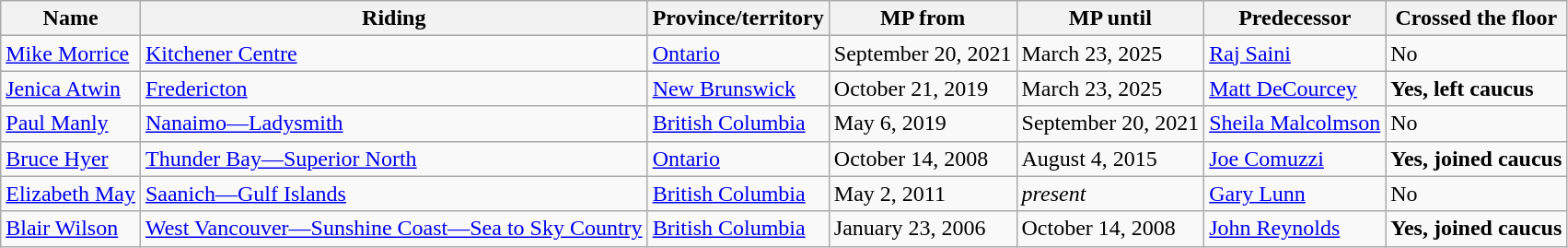<table class="wikitable">
<tr>
<th>Name</th>
<th>Riding</th>
<th>Province/territory</th>
<th>MP from</th>
<th>MP until</th>
<th>Predecessor</th>
<th>Crossed the floor</th>
</tr>
<tr>
<td><a href='#'>Mike Morrice</a></td>
<td><a href='#'>Kitchener Centre</a></td>
<td><a href='#'>Ontario</a></td>
<td>September 20, 2021</td>
<td>March 23, 2025</td>
<td><a href='#'>Raj Saini</a></td>
<td>No</td>
</tr>
<tr>
<td><a href='#'>Jenica Atwin</a></td>
<td><a href='#'>Fredericton</a></td>
<td><a href='#'>New Brunswick</a></td>
<td>October 21, 2019</td>
<td>March 23, 2025</td>
<td><a href='#'>Matt DeCourcey</a></td>
<td><strong>Yes, left caucus</strong></td>
</tr>
<tr>
<td><a href='#'>Paul Manly</a></td>
<td><a href='#'>Nanaimo—Ladysmith</a></td>
<td><a href='#'>British Columbia</a></td>
<td>May 6, 2019</td>
<td>September 20, 2021</td>
<td><a href='#'>Sheila Malcolmson</a></td>
<td>No</td>
</tr>
<tr>
<td><a href='#'>Bruce Hyer</a></td>
<td><a href='#'>Thunder Bay—Superior North</a></td>
<td><a href='#'>Ontario</a></td>
<td>October 14, 2008</td>
<td>August 4, 2015</td>
<td><a href='#'>Joe Comuzzi</a></td>
<td><strong>Yes, joined caucus</strong></td>
</tr>
<tr>
<td><a href='#'>Elizabeth May</a></td>
<td><a href='#'>Saanich—Gulf Islands</a></td>
<td><a href='#'>British Columbia</a></td>
<td>May 2, 2011</td>
<td><em>present</em></td>
<td><a href='#'>Gary Lunn</a></td>
<td>No</td>
</tr>
<tr>
<td><a href='#'>Blair Wilson</a></td>
<td><a href='#'>West Vancouver—Sunshine Coast—Sea to Sky Country</a></td>
<td><a href='#'>British Columbia</a></td>
<td>January 23, 2006</td>
<td>October 14, 2008</td>
<td><a href='#'>John Reynolds</a></td>
<td><strong>Yes, joined caucus</strong></td>
</tr>
</table>
